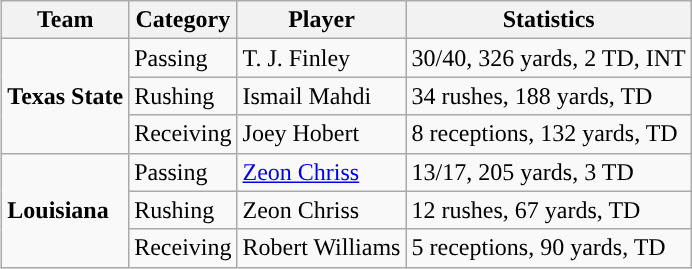<table class="wikitable" style="float: right;">
<tr>
<th>Team</th>
<th>Category</th>
<th>Player</th>
<th>Statistics</th>
</tr>
<tr>
<td rowspan=3><strong>Texas State</strong></td>
<td>Passing</td>
<td>T. J. Finley</td>
<td>30/40, 326 yards, 2 TD, INT</td>
</tr>
<tr>
<td>Rushing</td>
<td>Ismail Mahdi</td>
<td>34 rushes, 188 yards, TD</td>
</tr>
<tr>
<td>Receiving</td>
<td>Joey Hobert</td>
<td>8 receptions, 132 yards, TD</td>
</tr>
<tr>
<td rowspan=3><strong>Louisiana</strong></td>
<td>Passing</td>
<td><a href='#'>Zeon Chriss</a></td>
<td>13/17, 205 yards, 3 TD</td>
</tr>
<tr>
<td>Rushing</td>
<td>Zeon Chriss</td>
<td>12 rushes, 67 yards, TD</td>
</tr>
<tr>
<td>Receiving</td>
<td>Robert Williams</td>
<td>5 receptions, 90 yards, TD</td>
</tr>
</table>
